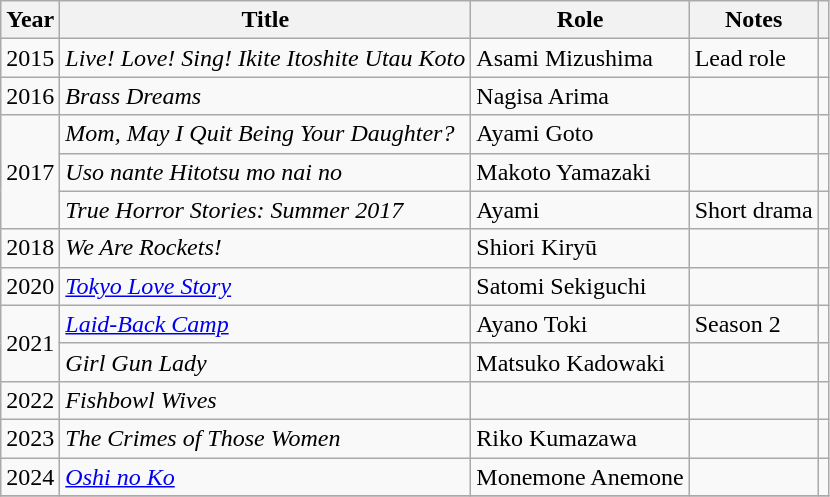<table class="wikitable">
<tr>
<th>Year</th>
<th>Title</th>
<th>Role</th>
<th>Notes</th>
<th></th>
</tr>
<tr>
<td>2015</td>
<td><em>Live! Love! Sing! Ikite Itoshite Utau Koto</em></td>
<td>Asami Mizushima</td>
<td>Lead role</td>
<td></td>
</tr>
<tr>
<td>2016</td>
<td><em>Brass Dreams</em></td>
<td>Nagisa Arima</td>
<td></td>
<td></td>
</tr>
<tr>
<td rowspan="3">2017</td>
<td><em>Mom, May I Quit Being Your Daughter?</em></td>
<td>Ayami Goto</td>
<td></td>
<td></td>
</tr>
<tr>
<td><em>Uso nante Hitotsu mo nai no</em></td>
<td>Makoto Yamazaki</td>
<td></td>
<td></td>
</tr>
<tr>
<td><em>True Horror Stories: Summer 2017</em></td>
<td>Ayami</td>
<td>Short drama</td>
<td></td>
</tr>
<tr>
<td rowspan="1">2018</td>
<td><em>We Are Rockets!</em></td>
<td>Shiori Kiryū</td>
<td></td>
<td></td>
</tr>
<tr>
<td rowspan="1">2020</td>
<td><em><a href='#'>Tokyo Love Story</a></em></td>
<td>Satomi Sekiguchi</td>
<td></td>
<td></td>
</tr>
<tr>
<td rowspan="2">2021</td>
<td><em><a href='#'>Laid-Back Camp</a></em></td>
<td>Ayano Toki</td>
<td>Season 2</td>
<td></td>
</tr>
<tr>
<td><em>Girl Gun Lady</em></td>
<td>Matsuko Kadowaki</td>
<td></td>
<td></td>
</tr>
<tr>
<td>2022</td>
<td><em>Fishbowl Wives</em></td>
<td></td>
<td></td>
<td></td>
</tr>
<tr>
<td>2023</td>
<td><em>The Crimes of Those Women</em></td>
<td>Riko Kumazawa</td>
<td></td>
<td></td>
</tr>
<tr>
<td>2024</td>
<td><em><a href='#'>Oshi no Ko</a></em></td>
<td>Monemone Anemone</td>
<td></td>
<td></td>
</tr>
<tr>
</tr>
</table>
